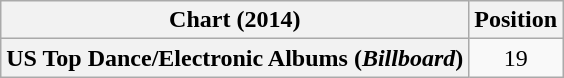<table class="wikitable plainrowheaders" style="text-align:center">
<tr>
<th scope="col">Chart (2014)</th>
<th scope="col">Position</th>
</tr>
<tr>
<th scope="row">US Top Dance/Electronic Albums (<em>Billboard</em>)</th>
<td>19</td>
</tr>
</table>
